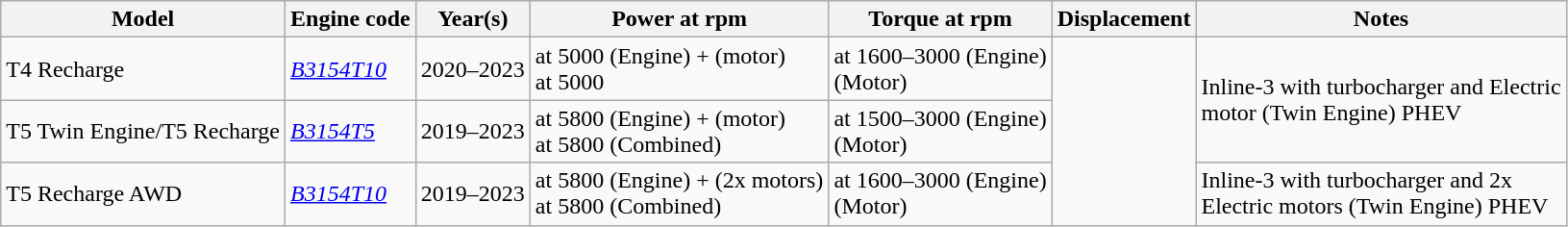<table class="wikitable collapsible">
<tr>
<th>Model</th>
<th>Engine code</th>
<th>Year(s)</th>
<th>Power at rpm</th>
<th>Torque at rpm</th>
<th>Displacement</th>
<th>Notes</th>
</tr>
<tr>
<td>T4 Recharge</td>
<td><a href='#'><em>B3154T10</em></a></td>
<td>2020–2023</td>
<td> at 5000 (Engine) +  (motor)<br> at 5000</td>
<td> at 1600–3000 (Engine) <br>  (Motor)</td>
<td rowspan="3"></td>
<td rowspan="2">Inline-3 with turbocharger and Electric<br>motor (Twin Engine) PHEV</td>
</tr>
<tr>
<td>T5 Twin Engine/T5 Recharge</td>
<td><a href='#'><em>B3154T5</em></a></td>
<td>2019–2023</td>
<td> at 5800 (Engine) +  (motor)<br> at 5800 (Combined)</td>
<td> at 1500–3000 (Engine) <br>  (Motor)</td>
</tr>
<tr>
<td>T5 Recharge AWD</td>
<td><a href='#'><em>B3154T10</em></a></td>
<td>2019–2023</td>
<td> at 5800 (Engine) +  (2x motors)<br> at 5800 (Combined)</td>
<td> at 1600–3000 (Engine) <br>  (Motor)</td>
<td>Inline-3 with turbocharger and 2x<br>Electric motors (Twin Engine) PHEV</td>
</tr>
</table>
